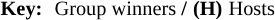<table style="font-size: 85%;">
<tr>
<td height=5></td>
</tr>
<tr>
<td><strong>Key:</strong></td>
<td></td>
<td>Group winners <strong>/</strong></td>
<td style="background:"><strong>(H)</strong></td>
<td>Hosts</td>
</tr>
</table>
